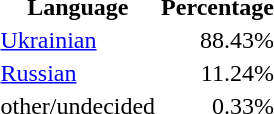<table class="standard">
<tr>
<th>Language</th>
<th>Percentage</th>
</tr>
<tr>
<td><a href='#'>Ukrainian</a></td>
<td align="right">88.43%</td>
</tr>
<tr>
<td><a href='#'>Russian</a></td>
<td align="right">11.24%</td>
</tr>
<tr>
<td>other/undecided</td>
<td align="right">0.33%</td>
</tr>
</table>
